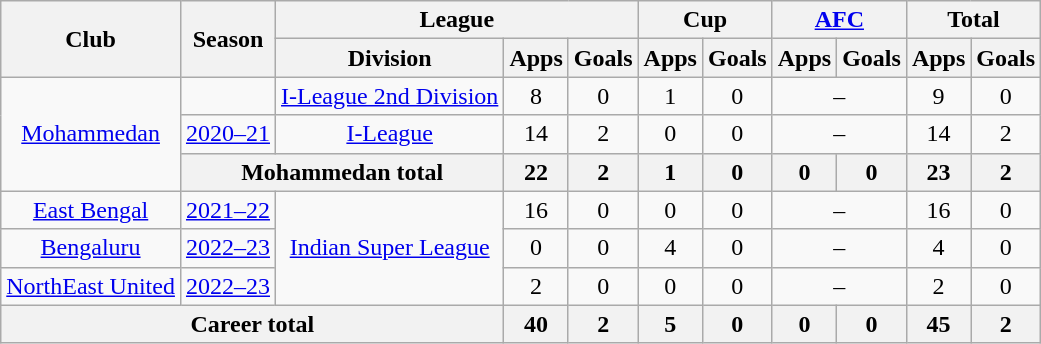<table class="wikitable" style="text-align: center;">
<tr>
<th rowspan="2">Club</th>
<th rowspan="2">Season</th>
<th colspan="3">League</th>
<th colspan="2">Cup</th>
<th colspan="2"><a href='#'>AFC</a></th>
<th colspan="2">Total</th>
</tr>
<tr>
<th>Division</th>
<th>Apps</th>
<th>Goals</th>
<th>Apps</th>
<th>Goals</th>
<th>Apps</th>
<th>Goals</th>
<th>Apps</th>
<th>Goals</th>
</tr>
<tr>
<td rowspan="3"><a href='#'>Mohammedan</a></td>
<td></td>
<td rowspan="1"><a href='#'>I-League 2nd Division</a></td>
<td>8</td>
<td>0</td>
<td>1</td>
<td>0</td>
<td colspan="2">–</td>
<td>9</td>
<td>0</td>
</tr>
<tr>
<td><a href='#'>2020–21</a></td>
<td rowspan="1"><a href='#'>I-League</a></td>
<td>14</td>
<td>2</td>
<td>0</td>
<td>0</td>
<td colspan="2">–</td>
<td>14</td>
<td>2</td>
</tr>
<tr>
<th colspan="2">Mohammedan total</th>
<th>22</th>
<th>2</th>
<th>1</th>
<th>0</th>
<th>0</th>
<th>0</th>
<th>23</th>
<th>2</th>
</tr>
<tr>
<td rowspan="1"><a href='#'>East Bengal</a></td>
<td><a href='#'>2021–22</a></td>
<td rowspan="3"><a href='#'>Indian Super League</a></td>
<td>16</td>
<td>0</td>
<td>0</td>
<td>0</td>
<td colspan="2">–</td>
<td>16</td>
<td>0</td>
</tr>
<tr>
<td rowspan="1"><a href='#'>Bengaluru</a></td>
<td><a href='#'>2022–23</a></td>
<td>0</td>
<td>0</td>
<td>4</td>
<td>0</td>
<td colspan="2">–</td>
<td>4</td>
<td>0</td>
</tr>
<tr>
<td rowspan="1"><a href='#'>NorthEast United</a></td>
<td><a href='#'>2022–23</a></td>
<td>2</td>
<td>0</td>
<td>0</td>
<td>0</td>
<td colspan="2">–</td>
<td>2</td>
<td>0</td>
</tr>
<tr>
<th colspan="3">Career total</th>
<th>40</th>
<th>2</th>
<th>5</th>
<th>0</th>
<th>0</th>
<th>0</th>
<th>45</th>
<th>2</th>
</tr>
</table>
